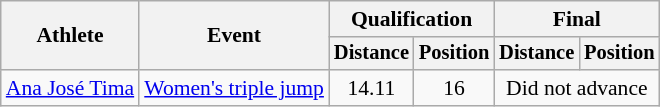<table class=wikitable style="font-size:90%">
<tr>
<th rowspan="2">Athlete</th>
<th rowspan="2">Event</th>
<th colspan="2">Qualification</th>
<th colspan="2">Final</th>
</tr>
<tr style="font-size:95%">
<th>Distance</th>
<th>Position</th>
<th>Distance</th>
<th>Position</th>
</tr>
<tr align=center>
<td align=left><a href='#'>Ana José Tima</a></td>
<td align=left><a href='#'>Women's triple jump</a></td>
<td>14.11</td>
<td>16</td>
<td colspan=2>Did not advance</td>
</tr>
</table>
